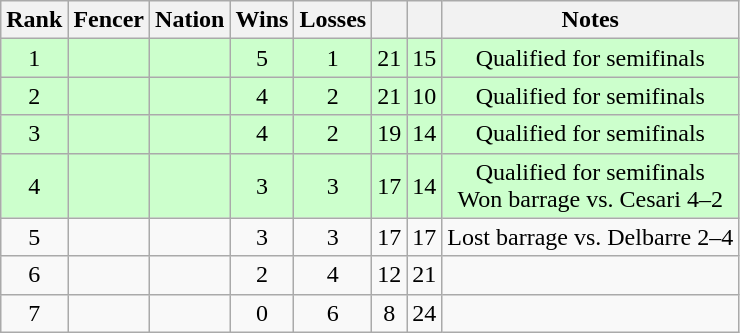<table class="wikitable sortable" style="text-align:center">
<tr>
<th>Rank</th>
<th>Fencer</th>
<th>Nation</th>
<th>Wins</th>
<th>Losses</th>
<th></th>
<th></th>
<th>Notes</th>
</tr>
<tr style="background:#cfc;">
<td>1</td>
<td align=left></td>
<td align=left></td>
<td>5</td>
<td>1</td>
<td>21</td>
<td>15</td>
<td>Qualified for semifinals</td>
</tr>
<tr style= "background:#cfc;">
<td>2</td>
<td align=left></td>
<td align=left></td>
<td>4</td>
<td>2</td>
<td>21</td>
<td>10</td>
<td>Qualified for semifinals</td>
</tr>
<tr style= "background:#cfc;">
<td>3</td>
<td align=left></td>
<td align=left></td>
<td>4</td>
<td>2</td>
<td>19</td>
<td>14</td>
<td>Qualified for semifinals</td>
</tr>
<tr style= "background:#cfc;">
<td>4</td>
<td align=left></td>
<td align=left></td>
<td>3</td>
<td>3</td>
<td>17</td>
<td>14</td>
<td>Qualified for semifinals<br>Won barrage vs. Cesari 4–2</td>
</tr>
<tr>
<td>5</td>
<td align=left></td>
<td align=left></td>
<td>3</td>
<td>3</td>
<td>17</td>
<td>17</td>
<td>Lost barrage vs. Delbarre 2–4</td>
</tr>
<tr>
<td>6</td>
<td align=left></td>
<td align=left></td>
<td>2</td>
<td>4</td>
<td>12</td>
<td>21</td>
<td></td>
</tr>
<tr>
<td>7</td>
<td align=left></td>
<td align=left></td>
<td>0</td>
<td>6</td>
<td>8</td>
<td>24</td>
<td></td>
</tr>
</table>
